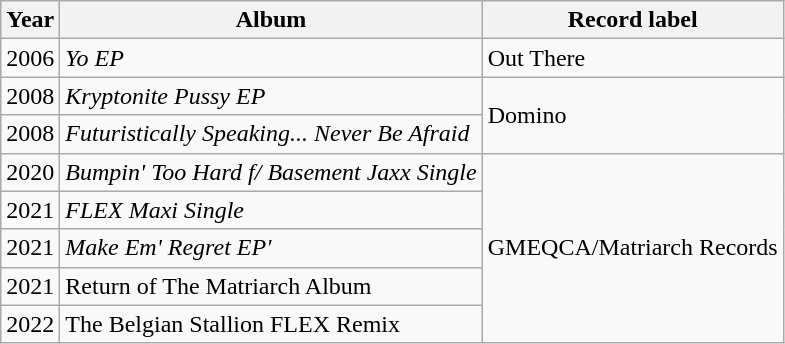<table class="wikitable">
<tr>
<th>Year</th>
<th>Album</th>
<th>Record label</th>
</tr>
<tr>
<td>2006</td>
<td><em>Yo EP</em></td>
<td>Out There</td>
</tr>
<tr>
<td>2008</td>
<td><em>Kryptonite Pussy EP</em></td>
<td rowspan="2">Domino</td>
</tr>
<tr>
<td>2008</td>
<td><em>Futuristically Speaking... Never Be Afraid</em></td>
</tr>
<tr>
<td>2020</td>
<td><em>Bumpin' Too Hard f/ Basement Jaxx Single</em></td>
<td rowspan="5">GMEQCA/Matriarch Records</td>
</tr>
<tr>
<td>2021</td>
<td><em>FLEX Maxi Single</em></td>
</tr>
<tr>
<td>2021</td>
<td><em>Make Em' Regret EP'</td>
</tr>
<tr>
<td>2021</td>
<td></em>Return of The Matriarch Album<em></td>
</tr>
<tr>
<td>2022</td>
<td></em>The Belgian Stallion FLEX Remix<em></td>
</tr>
</table>
